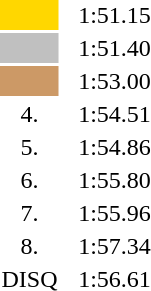<table style="text-align:center">
<tr>
<td width=30 bgcolor=gold></td>
<td align=left></td>
<td width=60>1:51.15</td>
</tr>
<tr>
<td bgcolor=silver></td>
<td align=left></td>
<td>1:51.40</td>
</tr>
<tr>
<td bgcolor=cc9966></td>
<td align=left></td>
<td>1:53.00</td>
</tr>
<tr>
<td>4.</td>
<td align=left></td>
<td>1:54.51</td>
</tr>
<tr>
<td>5.</td>
<td align=left></td>
<td>1:54.86</td>
</tr>
<tr>
<td>6.</td>
<td align=left></td>
<td>1:55.80</td>
</tr>
<tr>
<td>7.</td>
<td align=left></td>
<td>1:55.96</td>
</tr>
<tr>
<td>8.</td>
<td align=left></td>
<td>1:57.34</td>
</tr>
<tr>
<td>DISQ</td>
<td align=left></td>
<td>1:56.61</td>
</tr>
</table>
